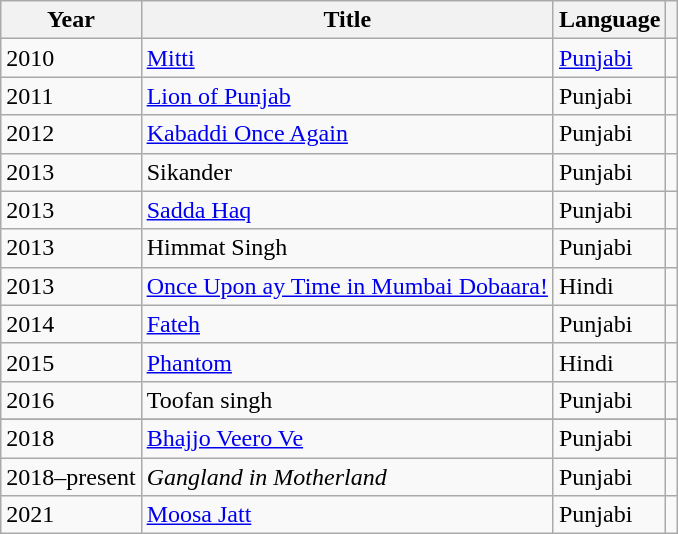<table class="wikitable sortable">
<tr>
<th>Year</th>
<th>Title</th>
<th>Language</th>
<th></th>
</tr>
<tr>
<td>2010</td>
<td><a href='#'>Mitti</a></td>
<td><a href='#'>Punjabi</a></td>
<td></td>
</tr>
<tr>
<td>2011</td>
<td><a href='#'>Lion of Punjab</a></td>
<td>Punjabi</td>
<td></td>
</tr>
<tr>
<td>2012</td>
<td><a href='#'>Kabaddi Once Again</a></td>
<td>Punjabi</td>
<td></td>
</tr>
<tr>
<td>2013</td>
<td>Sikander</td>
<td>Punjabi</td>
<td></td>
</tr>
<tr>
<td>2013</td>
<td><a href='#'>Sadda Haq</a></td>
<td>Punjabi</td>
<td></td>
</tr>
<tr>
<td>2013</td>
<td>Himmat Singh</td>
<td>Punjabi</td>
<td></td>
</tr>
<tr>
<td>2013</td>
<td><a href='#'>Once Upon ay Time in Mumbai Dobaara!</a></td>
<td>Hindi</td>
<td></td>
</tr>
<tr>
<td>2014</td>
<td><a href='#'>Fateh</a></td>
<td>Punjabi</td>
<td></td>
</tr>
<tr>
<td>2015</td>
<td><a href='#'>Phantom</a></td>
<td>Hindi</td>
<td></td>
</tr>
<tr>
<td>2016</td>
<td>Toofan singh</td>
<td>Punjabi</td>
<td></td>
</tr>
<tr 2017 || Sardaar Saab|| Punjabi>
</tr>
<tr>
<td>2018</td>
<td><a href='#'>Bhajjo Veero Ve</a></td>
<td>Punjabi</td>
<td></td>
</tr>
<tr>
<td>2018–present</td>
<td><em>Gangland in Motherland</em></td>
<td>Punjabi</td>
<td></td>
</tr>
<tr>
<td>2021</td>
<td><a href='#'>Moosa Jatt</a></td>
<td>Punjabi</td>
<td></td>
</tr>
</table>
